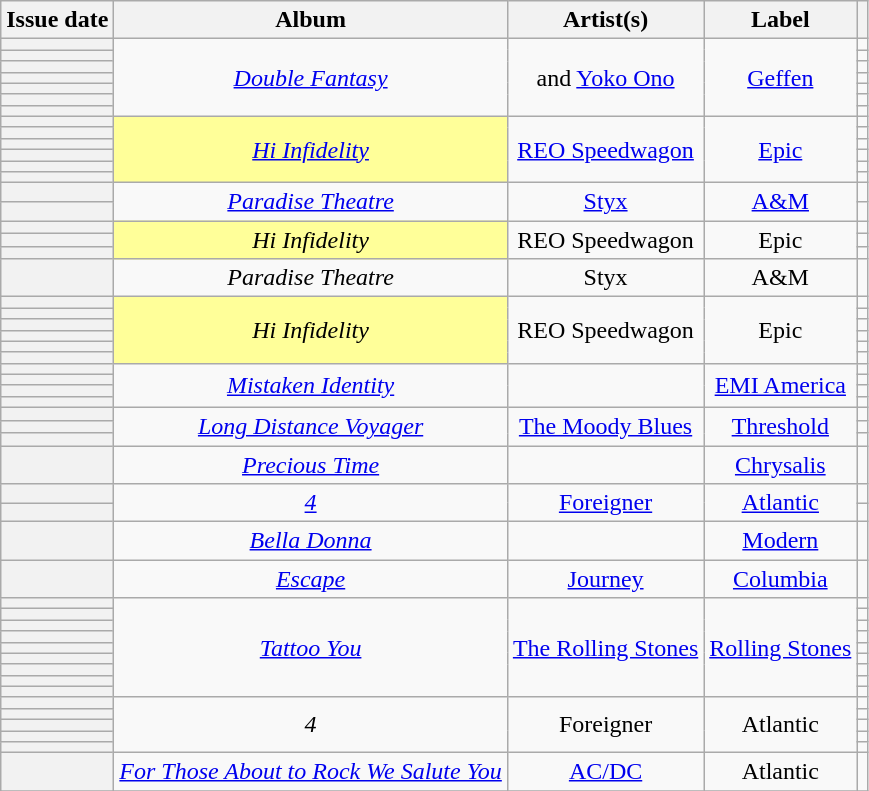<table class="wikitable sortable plainrowheaders" style="text-align: center">
<tr>
<th scope=col>Issue date</th>
<th scope=col>Album</th>
<th scope=col>Artist(s)</th>
<th scope=col>Label</th>
<th scope=col class="unsortable"></th>
</tr>
<tr>
<th scope="row"></th>
<td style="text-align: center;" rowspan="7"><em><a href='#'>Double Fantasy</a></em></td>
<td style="text-align: center;" rowspan="7"> and <a href='#'>Yoko Ono</a></td>
<td style="text-align: center;" rowspan="7"><a href='#'>Geffen</a></td>
<td></td>
</tr>
<tr>
<th scope="row"></th>
<td></td>
</tr>
<tr>
<th scope="row"></th>
<td></td>
</tr>
<tr>
<th scope="row"></th>
<td></td>
</tr>
<tr>
<th scope="row"></th>
<td></td>
</tr>
<tr>
<th scope="row"></th>
<td></td>
</tr>
<tr>
<th scope="row"></th>
<td></td>
</tr>
<tr>
<th scope="row"></th>
<td bgcolor=#FFFF99 style="text-align: center;" rowspan="6"><em><a href='#'>Hi Infidelity</a></em> </td>
<td style="text-align: center;" rowspan="6"><a href='#'>REO Speedwagon</a></td>
<td style="text-align: center;" rowspan="6"><a href='#'>Epic</a></td>
<td></td>
</tr>
<tr>
<th scope="row"></th>
<td></td>
</tr>
<tr>
<th scope="row"></th>
<td></td>
</tr>
<tr>
<th scope="row"></th>
<td></td>
</tr>
<tr>
<th scope="row"></th>
<td></td>
</tr>
<tr>
<th scope="row"></th>
<td></td>
</tr>
<tr>
<th scope="row"></th>
<td style="text-align: center;" rowspan="2"><em><a href='#'>Paradise Theatre</a></em></td>
<td style="text-align: center;" rowspan="2"><a href='#'>Styx</a></td>
<td style="text-align: center;" rowspan="2"><a href='#'>A&M</a></td>
<td></td>
</tr>
<tr>
<th scope="row"></th>
<td></td>
</tr>
<tr>
<th scope="row"></th>
<td bgcolor=#FFFF99 style="text-align: center;" rowspan="3"><em>Hi Infidelity</em> </td>
<td style="text-align: center;" rowspan="3">REO Speedwagon</td>
<td style="text-align: center;" rowspan="3">Epic</td>
<td></td>
</tr>
<tr>
<th scope="row"></th>
<td></td>
</tr>
<tr>
<th scope="row"></th>
<td></td>
</tr>
<tr>
<th scope="row"></th>
<td style="text-align: center;"><em>Paradise Theatre</em></td>
<td style="text-align: center;">Styx</td>
<td style="text-align: center;">A&M</td>
<td></td>
</tr>
<tr>
<th scope="row"></th>
<td bgcolor=#FFFF99 style="text-align: center;" rowspan="6"><em>Hi Infidelity</em> </td>
<td style="text-align: center;" rowspan="6">REO Speedwagon</td>
<td style="text-align: center;" rowspan="6">Epic</td>
<td></td>
</tr>
<tr>
<th scope="row"></th>
<td></td>
</tr>
<tr>
<th scope="row"></th>
<td></td>
</tr>
<tr>
<th scope="row"></th>
<td></td>
</tr>
<tr>
<th scope="row"></th>
<td></td>
</tr>
<tr>
<th scope="row"></th>
<td></td>
</tr>
<tr>
<th scope="row"></th>
<td style="text-align: center;" rowspan="4"><em><a href='#'>Mistaken Identity</a></em></td>
<td style="text-align: center;" rowspan="4"></td>
<td style="text-align: center;" rowspan="4"><a href='#'>EMI America</a></td>
<td></td>
</tr>
<tr>
<th scope="row"></th>
<td></td>
</tr>
<tr>
<th scope="row"></th>
<td></td>
</tr>
<tr>
<th scope="row"></th>
<td></td>
</tr>
<tr>
<th scope="row"></th>
<td style="text-align: center;" rowspan="3"><em><a href='#'>Long Distance Voyager</a></em></td>
<td style="text-align: center;" rowspan="3" data-sort-value="Moody Blues, The"><a href='#'>The Moody Blues</a></td>
<td style="text-align: center;" rowspan="3"><a href='#'>Threshold</a></td>
<td></td>
</tr>
<tr>
<th scope="row"></th>
<td></td>
</tr>
<tr>
<th scope="row"></th>
<td></td>
</tr>
<tr>
<th scope="row"></th>
<td style="text-align: center;"><em><a href='#'>Precious Time</a></em></td>
<td style="text-align: center;"></td>
<td style="text-align: center;"><a href='#'>Chrysalis</a></td>
<td></td>
</tr>
<tr>
<th scope="row"></th>
<td style="text-align: center;" rowspan="2"><em><a href='#'>4</a></em></td>
<td style="text-align: center;" rowspan="2"><a href='#'>Foreigner</a></td>
<td style="text-align: center;" rowspan="2"><a href='#'>Atlantic</a></td>
<td></td>
</tr>
<tr>
<th scope="row"></th>
<td></td>
</tr>
<tr>
<th scope="row"></th>
<td style="text-align: center;"><em><a href='#'>Bella Donna</a></em></td>
<td style="text-align: center;"></td>
<td style="text-align: center;"><a href='#'>Modern</a></td>
<td></td>
</tr>
<tr>
<th scope="row"></th>
<td style="text-align: center;"><em><a href='#'>Escape</a></em></td>
<td style="text-align: center;"><a href='#'>Journey</a></td>
<td style="text-align: center;"><a href='#'>Columbia</a></td>
<td></td>
</tr>
<tr>
<th scope="row"></th>
<td style="text-align: center;" rowspan="9"><em><a href='#'>Tattoo You</a></em></td>
<td style="text-align: center;" rowspan="9" data-sort-value="Rolling Stones, The"><a href='#'>The Rolling Stones</a></td>
<td style="text-align: center;" rowspan="9"><a href='#'>Rolling Stones</a></td>
<td></td>
</tr>
<tr>
<th scope="row"></th>
<td></td>
</tr>
<tr>
<th scope="row"></th>
<td></td>
</tr>
<tr>
<th scope="row"></th>
<td></td>
</tr>
<tr>
<th scope="row"></th>
<td></td>
</tr>
<tr>
<th scope="row"></th>
<td></td>
</tr>
<tr>
<th scope="row"></th>
<td></td>
</tr>
<tr>
<th scope="row"></th>
<td></td>
</tr>
<tr>
<th scope="row"></th>
<td></td>
</tr>
<tr>
<th scope="row"></th>
<td style="text-align: center;" rowspan="5"><em>4</em></td>
<td style="text-align: center;" rowspan="5">Foreigner</td>
<td style="text-align: center;" rowspan="5">Atlantic</td>
<td></td>
</tr>
<tr>
<th scope="row"></th>
<td></td>
</tr>
<tr>
<th scope="row"></th>
<td></td>
</tr>
<tr>
<th scope="row"></th>
<td></td>
</tr>
<tr>
<th scope="row"></th>
<td></td>
</tr>
<tr>
<th scope="row"></th>
<td style="text-align: center;"><em><a href='#'>For Those About to Rock We Salute You</a></em></td>
<td style="text-align: center;"><a href='#'>AC/DC</a></td>
<td style="text-align: center;">Atlantic</td>
<td></td>
</tr>
<tr>
</tr>
</table>
